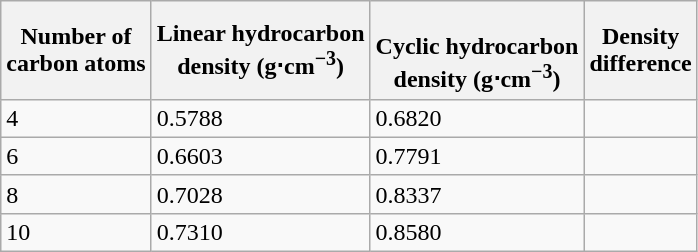<table class="wikitable floatright">
<tr>
<th>Number of<br>carbon atoms</th>
<th>Linear hydrocarbon<br>density (g⋅cm<sup>−3</sup>)</th>
<th><br>Cyclic hydrocarbon<br>density (g⋅cm<sup>−3</sup>)</th>
<th>Density<br>difference</th>
</tr>
<tr>
<td>4</td>
<td>0.5788</td>
<td>0.6820</td>
<td></td>
</tr>
<tr>
<td>6</td>
<td>0.6603</td>
<td>0.7791</td>
<td></td>
</tr>
<tr>
<td>8</td>
<td>0.7028</td>
<td>0.8337</td>
<td></td>
</tr>
<tr>
<td>10</td>
<td>0.7310</td>
<td>0.8580</td>
<td></td>
</tr>
</table>
